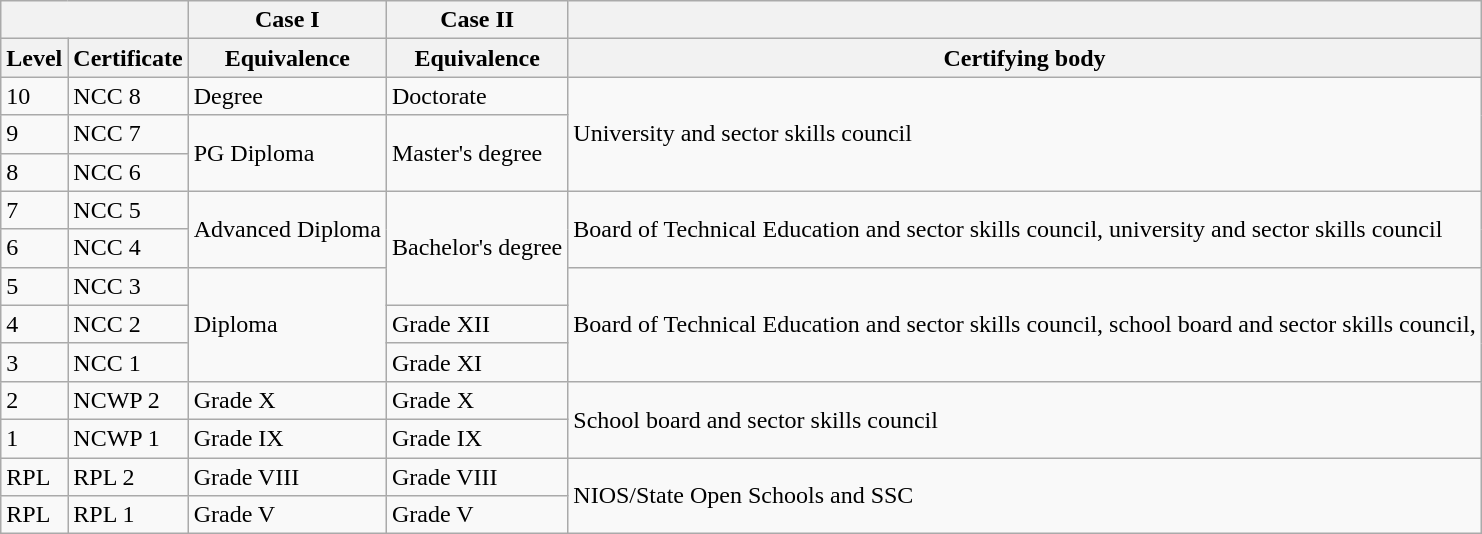<table class="wikitable">
<tr>
<th colspan=2></th>
<th>Case I</th>
<th>Case II</th>
<th></th>
</tr>
<tr>
<th>Level</th>
<th>Certificate</th>
<th>Equivalence</th>
<th>Equivalence</th>
<th>Certifying body</th>
</tr>
<tr>
<td>10</td>
<td>NCC 8</td>
<td>Degree</td>
<td>Doctorate</td>
<td rowspan=3>University and sector skills council</td>
</tr>
<tr>
<td>9</td>
<td>NCC 7</td>
<td rowspan=2>PG Diploma</td>
<td rowspan=2>Master's degree</td>
</tr>
<tr>
<td>8</td>
<td>NCC 6</td>
</tr>
<tr>
<td>7</td>
<td>NCC 5</td>
<td rowspan=2>Advanced Diploma</td>
<td rowspan=3>Bachelor's degree</td>
<td rowspan=2>Board of Technical Education and sector skills council, university and sector skills council</td>
</tr>
<tr>
<td>6</td>
<td>NCC 4</td>
</tr>
<tr>
<td>5</td>
<td>NCC 3</td>
<td rowspan=3>Diploma</td>
<td rowspan=3>Board of Technical Education and sector skills council, school board and sector skills council,</td>
</tr>
<tr>
<td>4</td>
<td>NCC 2</td>
<td>Grade XII</td>
</tr>
<tr>
<td>3</td>
<td>NCC 1</td>
<td>Grade XI</td>
</tr>
<tr>
<td>2</td>
<td>NCWP 2</td>
<td>Grade X</td>
<td>Grade X</td>
<td rowspan=2>School board and sector skills council</td>
</tr>
<tr>
<td>1</td>
<td>NCWP 1</td>
<td>Grade IX</td>
<td>Grade IX</td>
</tr>
<tr>
<td>RPL</td>
<td>RPL 2</td>
<td>Grade VIII</td>
<td>Grade VIII</td>
<td rowspan=2>NIOS/State Open Schools and SSC</td>
</tr>
<tr>
<td>RPL</td>
<td>RPL 1</td>
<td>Grade V</td>
<td>Grade V</td>
</tr>
</table>
